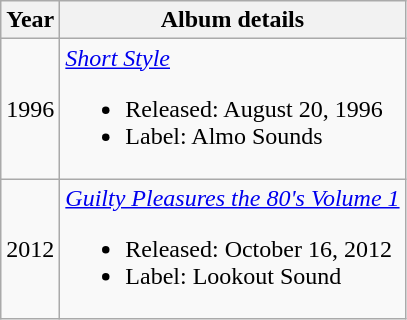<table class="wikitable">
<tr>
<th>Year</th>
<th>Album details</th>
</tr>
<tr>
<td>1996</td>
<td><em><a href='#'>Short Style</a></em><br><ul><li>Released: August 20, 1996</li><li>Label: Almo Sounds</li></ul></td>
</tr>
<tr>
<td>2012</td>
<td><em><a href='#'>Guilty Pleasures the 80's Volume 1</a></em><br><ul><li>Released: October 16, 2012</li><li>Label: Lookout Sound</li></ul></td>
</tr>
</table>
